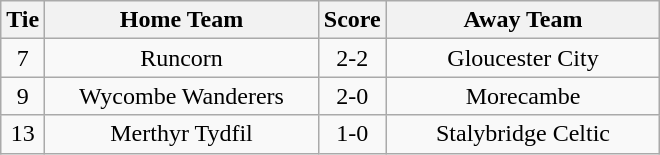<table class="wikitable" style="text-align:center;">
<tr>
<th width=20>Tie</th>
<th width=175>Home Team</th>
<th width=20>Score</th>
<th width=175>Away Team</th>
</tr>
<tr>
<td>7</td>
<td>Runcorn</td>
<td>2-2</td>
<td>Gloucester City</td>
</tr>
<tr>
<td>9</td>
<td>Wycombe Wanderers</td>
<td>2-0</td>
<td>Morecambe</td>
</tr>
<tr>
<td>13</td>
<td>Merthyr Tydfil</td>
<td>1-0</td>
<td>Stalybridge Celtic</td>
</tr>
</table>
